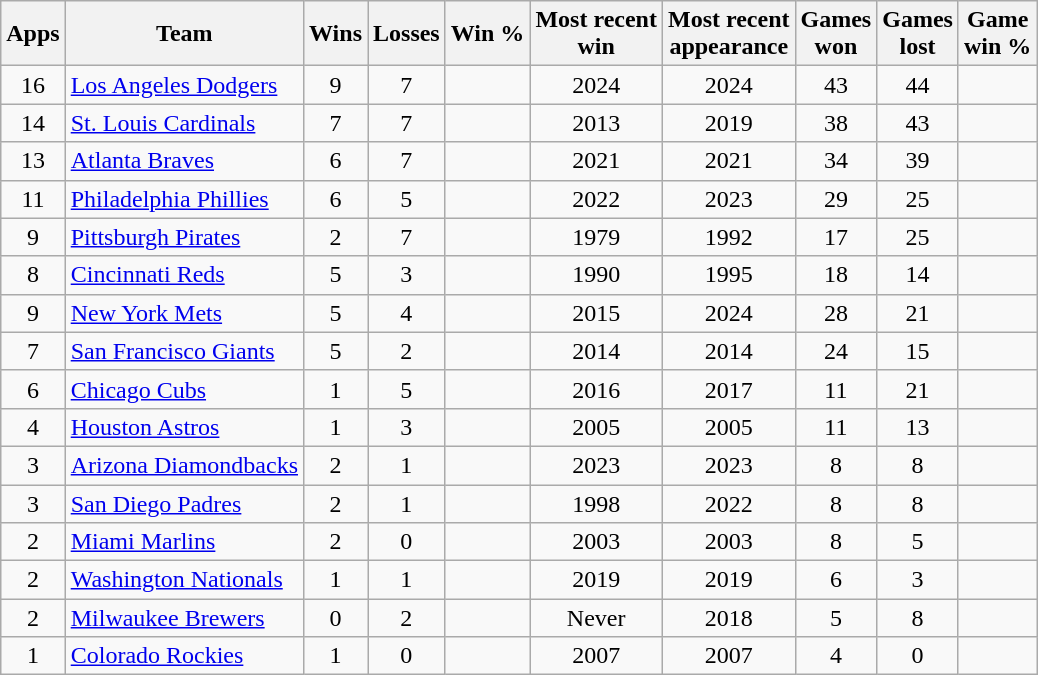<table class="sortable wikitable" style="text-align:center;">
<tr>
<th>Apps</th>
<th>Team</th>
<th>Wins</th>
<th>Losses</th>
<th>Win %</th>
<th>Most recent<br>win</th>
<th>Most recent<br>appearance</th>
<th>Games<br>won</th>
<th>Games<br>lost</th>
<th>Game<br>win %</th>
</tr>
<tr>
<td>16</td>
<td style="text-align:left;"><a href='#'>Los Angeles Dodgers</a></td>
<td>9</td>
<td>7</td>
<td></td>
<td>2024</td>
<td>2024</td>
<td>43</td>
<td>44</td>
<td></td>
</tr>
<tr>
<td>14</td>
<td style="text-align:left;"><a href='#'>St. Louis Cardinals</a></td>
<td>7</td>
<td>7</td>
<td></td>
<td>2013</td>
<td>2019</td>
<td>38</td>
<td>43</td>
<td></td>
</tr>
<tr>
<td>13</td>
<td style="text-align:left;"><a href='#'>Atlanta Braves</a></td>
<td>6</td>
<td>7</td>
<td></td>
<td>2021</td>
<td>2021</td>
<td>34</td>
<td>39</td>
<td></td>
</tr>
<tr>
<td>11</td>
<td style="text-align:left;"><a href='#'>Philadelphia Phillies</a></td>
<td>6</td>
<td>5</td>
<td></td>
<td>2022</td>
<td>2023</td>
<td>29</td>
<td>25</td>
<td></td>
</tr>
<tr>
<td>9</td>
<td style="text-align:left;"><a href='#'>Pittsburgh Pirates</a></td>
<td>2</td>
<td>7</td>
<td></td>
<td>1979</td>
<td>1992</td>
<td>17</td>
<td>25</td>
<td></td>
</tr>
<tr>
<td>8</td>
<td style="text-align:left;"><a href='#'>Cincinnati Reds</a></td>
<td>5</td>
<td>3</td>
<td></td>
<td>1990</td>
<td>1995</td>
<td>18</td>
<td>14</td>
<td></td>
</tr>
<tr>
<td>9</td>
<td style="text-align:left;"><a href='#'>New York Mets</a></td>
<td>5</td>
<td>4</td>
<td></td>
<td>2015</td>
<td>2024</td>
<td>28</td>
<td>21</td>
<td></td>
</tr>
<tr>
<td>7</td>
<td style="text-align:left;"><a href='#'>San Francisco Giants</a></td>
<td>5</td>
<td>2</td>
<td></td>
<td>2014</td>
<td>2014</td>
<td>24</td>
<td>15</td>
<td></td>
</tr>
<tr>
<td>6</td>
<td style="text-align:left;"><a href='#'>Chicago Cubs</a></td>
<td>1</td>
<td>5</td>
<td></td>
<td>2016</td>
<td>2017</td>
<td>11</td>
<td>21</td>
<td></td>
</tr>
<tr>
<td>4</td>
<td style="text-align:left;"><a href='#'>Houston Astros</a></td>
<td>1</td>
<td>3</td>
<td></td>
<td>2005</td>
<td>2005</td>
<td>11</td>
<td>13</td>
<td></td>
</tr>
<tr>
<td>3</td>
<td style="text-align:left;"><a href='#'>Arizona Diamondbacks</a></td>
<td>2</td>
<td>1</td>
<td></td>
<td>2023</td>
<td>2023</td>
<td>8</td>
<td>8</td>
<td></td>
</tr>
<tr>
<td>3</td>
<td style="text-align:left;"><a href='#'>San Diego Padres</a></td>
<td>2</td>
<td>1</td>
<td></td>
<td>1998</td>
<td>2022</td>
<td>8</td>
<td>8</td>
<td></td>
</tr>
<tr>
<td>2</td>
<td style="text-align:left;"><a href='#'>Miami Marlins</a></td>
<td>2</td>
<td>0</td>
<td></td>
<td>2003</td>
<td>2003</td>
<td>8</td>
<td>5</td>
<td></td>
</tr>
<tr>
<td>2</td>
<td style="text-align:left;"><a href='#'>Washington Nationals</a></td>
<td>1</td>
<td>1</td>
<td></td>
<td>2019</td>
<td>2019</td>
<td>6</td>
<td>3</td>
<td></td>
</tr>
<tr>
<td>2</td>
<td style="text-align:left;"><a href='#'>Milwaukee Brewers</a></td>
<td>0</td>
<td>2</td>
<td></td>
<td>Never</td>
<td>2018</td>
<td>5</td>
<td>8</td>
<td></td>
</tr>
<tr>
<td>1</td>
<td style="text-align:left;"><a href='#'>Colorado Rockies</a></td>
<td>1</td>
<td>0</td>
<td></td>
<td>2007</td>
<td>2007</td>
<td>4</td>
<td>0</td>
<td></td>
</tr>
</table>
